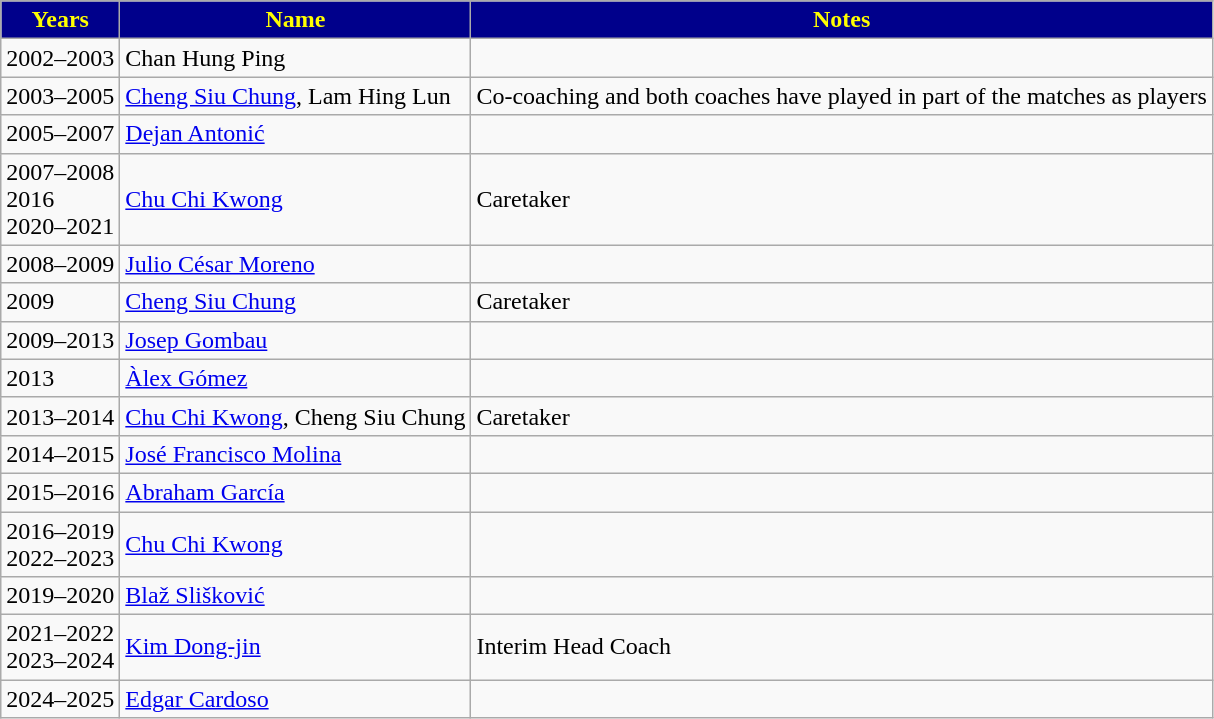<table class="wikitable">
<tr>
<th style="color:yellow; background:#00008B;">Years</th>
<th style="color:yellow; background:#00008B;">Name</th>
<th style="color:yellow; background:#00008B;">Notes</th>
</tr>
<tr>
<td>2002–2003</td>
<td> Chan Hung Ping</td>
<td></td>
</tr>
<tr>
<td>2003–2005</td>
<td> <a href='#'>Cheng Siu Chung</a>, Lam Hing Lun</td>
<td>Co-coaching and both coaches have played in part of the matches as players</td>
</tr>
<tr>
<td>2005–2007</td>
<td> <a href='#'>Dejan Antonić</a></td>
<td></td>
</tr>
<tr>
<td>2007–2008<br>2016<br>2020–2021</td>
<td> <a href='#'>Chu Chi Kwong</a></td>
<td>Caretaker</td>
</tr>
<tr>
<td>2008–2009</td>
<td> <a href='#'>Julio César Moreno</a></td>
<td></td>
</tr>
<tr>
<td>2009</td>
<td> <a href='#'>Cheng Siu Chung</a></td>
<td>Caretaker</td>
</tr>
<tr>
<td>2009–2013</td>
<td> <a href='#'>Josep Gombau</a></td>
<td></td>
</tr>
<tr>
<td>2013</td>
<td> <a href='#'>Àlex Gómez</a></td>
<td></td>
</tr>
<tr>
<td>2013–2014</td>
<td> <a href='#'>Chu Chi Kwong</a>,  Cheng Siu Chung</td>
<td>Caretaker</td>
</tr>
<tr>
<td>2014–2015</td>
<td> <a href='#'>José Francisco Molina</a></td>
<td></td>
</tr>
<tr>
<td>2015–2016</td>
<td> <a href='#'>Abraham García</a></td>
<td></td>
</tr>
<tr>
<td>2016–2019<br>2022–2023</td>
<td> <a href='#'>Chu Chi Kwong</a></td>
<td></td>
</tr>
<tr>
<td>2019–2020</td>
<td> <a href='#'>Blaž Slišković</a></td>
<td></td>
</tr>
<tr>
<td>2021–2022<br>2023–2024</td>
<td> <a href='#'>Kim Dong-jin</a></td>
<td>Interim Head Coach</td>
</tr>
<tr>
<td>2024–2025</td>
<td> <a href='#'>Edgar Cardoso</a></td>
<td></td>
</tr>
</table>
